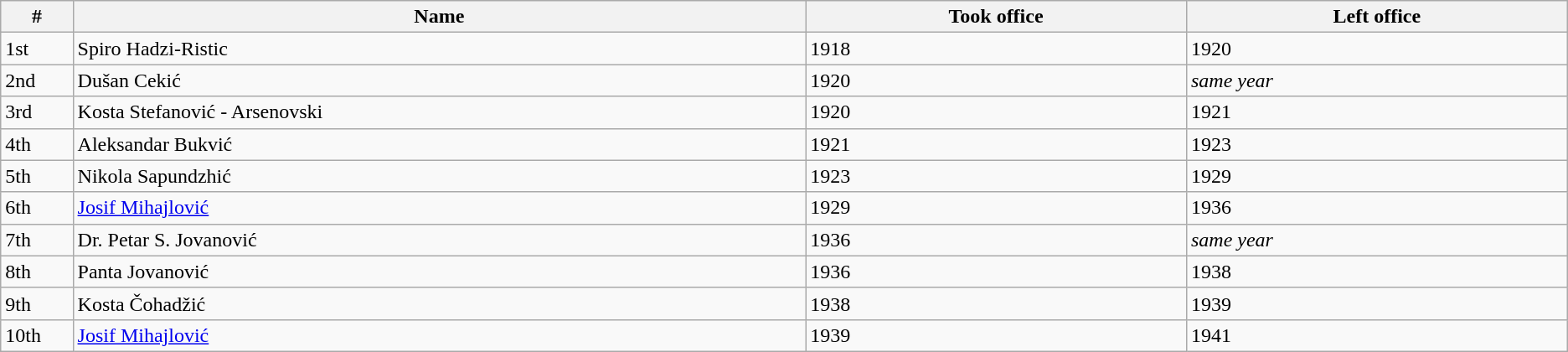<table class="wikitable">
<tr>
<th width="2%">#</th>
<th width="25%">Name</th>
<th width="13%">Took office</th>
<th width="13%">Left office</th>
</tr>
<tr>
<td>1st</td>
<td>Spiro Hadzi-Ristic</td>
<td>1918</td>
<td>1920</td>
</tr>
<tr>
<td>2nd</td>
<td>Dušan Cekić</td>
<td>1920</td>
<td><em>same year</em></td>
</tr>
<tr>
<td>3rd</td>
<td>Kosta Stefanović - Arsenovski</td>
<td>1920</td>
<td>1921</td>
</tr>
<tr>
<td>4th</td>
<td>Aleksandar Bukvić</td>
<td>1921</td>
<td>1923</td>
</tr>
<tr>
<td>5th</td>
<td>Nikola Sapundzhić</td>
<td>1923</td>
<td>1929</td>
</tr>
<tr>
<td>6th</td>
<td><a href='#'>Josif Mihajlović</a></td>
<td>1929</td>
<td>1936</td>
</tr>
<tr>
<td>7th</td>
<td>Dr. Petar S. Jovanović</td>
<td>1936</td>
<td><em>same year</em></td>
</tr>
<tr>
<td>8th</td>
<td>Panta Jovanović</td>
<td>1936</td>
<td>1938</td>
</tr>
<tr>
<td>9th</td>
<td>Kosta Čohadžić</td>
<td>1938</td>
<td>1939</td>
</tr>
<tr>
<td>10th</td>
<td><a href='#'>Josif Mihajlović</a></td>
<td>1939</td>
<td>1941</td>
</tr>
</table>
